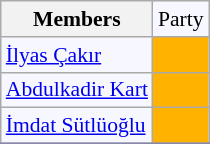<table class=wikitable style="border:1px solid #8888aa; background-color:#f7f8ff; padding:0px; font-size:90%;">
<tr>
<th>Members</th>
<td>Party</td>
</tr>
<tr>
<td><a href='#'>İlyas Çakır</a></td>
<td style="background: #ffb300"></td>
</tr>
<tr>
<td><a href='#'>Abdulkadir Kart</a></td>
<td style="background: #ffb300"></td>
</tr>
<tr>
<td><a href='#'>İmdat Sütlüoğlu</a></td>
<td style="background: #ffb300"></td>
</tr>
<tr>
</tr>
</table>
